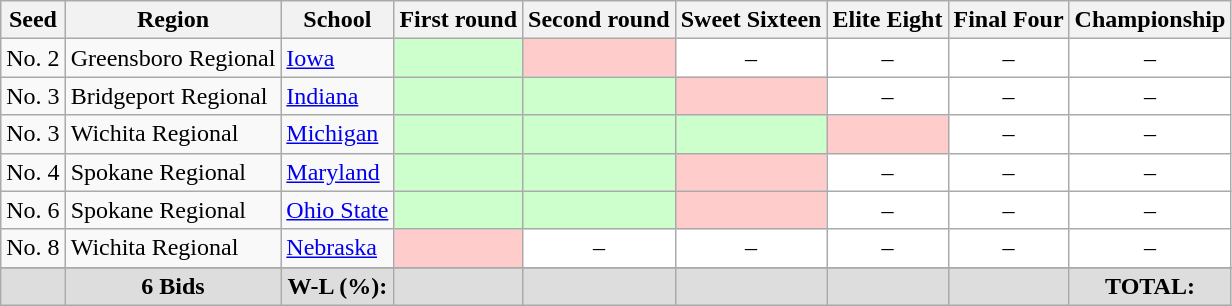<table class="sortable wikitable" style="white-space:nowrap; font-size:100%;">
<tr>
<th>Seed</th>
<th>Region</th>
<th>School</th>
<th>First round</th>
<th>Second round</th>
<th>Sweet Sixteen</th>
<th>Elite Eight</th>
<th>Final Four</th>
<th>Championship</th>
</tr>
<tr>
<td>No. 2</td>
<td>Greensboro Regional</td>
<td><a href='#'>Iowa</a></td>
<td style="background:#cfc;"></td>
<td style="background:#fcc;"></td>
<td style="background:#fff;" align=center>–</td>
<td style="background:#fff;" align=center>–</td>
<td style="background:#fff;" align=center>–</td>
<td style="background:#fff;" align=center>–</td>
</tr>
<tr>
<td>No. 3</td>
<td>Bridgeport Regional</td>
<td><a href='#'>Indiana</a></td>
<td style="background:#cfc;"></td>
<td style="background:#cfc;"></td>
<td style="background:#fcc;"></td>
<td style="background:#fff;" align=center>–</td>
<td style="background:#fff;" align=center>–</td>
<td style="background:#fff;" align=center>–</td>
</tr>
<tr>
<td>No. 3</td>
<td>Wichita Regional</td>
<td><a href='#'>Michigan</a></td>
<td style="background:#cfc;"></td>
<td style="background:#cfc;"></td>
<td style="background:#cfc;"></td>
<td style="background:#fcc;"></td>
<td style="background:#fff;" align=center>–</td>
<td style="background:#fff;" align=center>–</td>
</tr>
<tr>
<td>No. 4</td>
<td>Spokane Regional</td>
<td><a href='#'>Maryland</a></td>
<td style="background:#cfc;"></td>
<td style="background:#cfc;"></td>
<td style="background:#fcc;"></td>
<td style="background:#fff;" align=center>–</td>
<td style="background:#fff;" align=center>–</td>
<td style="background:#fff;" align=center>–</td>
</tr>
<tr>
<td>No. 6</td>
<td>Spokane Regional</td>
<td><a href='#'>Ohio State</a></td>
<td style="background:#cfc;"></td>
<td style="background:#cfc;"></td>
<td style="background:#fcc;"></td>
<td style="background:#fff;" align=center>–</td>
<td style="background:#fff;" align=center>–</td>
<td style="background:#fff;" align=center>–</td>
</tr>
<tr>
<td>No. 8</td>
<td>Wichita Regional</td>
<td><a href='#'>Nebraska</a></td>
<td style="background:#fcc;"></td>
<td style="background:#fff;" align=center>–</td>
<td style="background:#fff;" align=center>–</td>
<td style="background:#fff;" align=center>–</td>
<td style="background:#fff;" align=center>–</td>
<td style="background:#fff;" align=center>–</td>
</tr>
<tr>
</tr>
<tr class="sortbottom" style="text-align:center; background:#ddd;">
<td></td>
<td><strong>6 Bids</strong></td>
<td><strong>W-L (%):</strong></td>
<td></td>
<td></td>
<td></td>
<td></td>
<td></td>
<td><strong>TOTAL:</strong> </td>
</tr>
</table>
